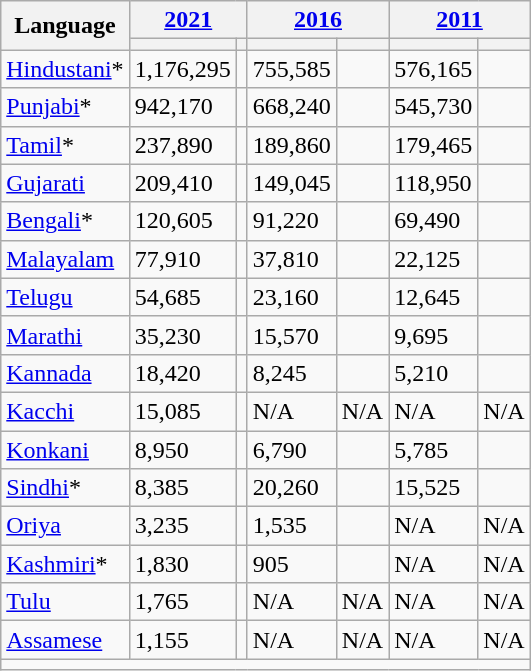<table class="wikitable collapsible sortable">
<tr>
<th rowspan="2">Language</th>
<th colspan="2"><a href='#'>2021</a></th>
<th colspan="2"><a href='#'>2016</a></th>
<th colspan="2"><a href='#'>2011</a></th>
</tr>
<tr>
<th><a href='#'></a></th>
<th></th>
<th></th>
<th></th>
<th></th>
<th></th>
</tr>
<tr>
<td><a href='#'>Hindustani</a>*<br></td>
<td>1,176,295</td>
<td></td>
<td>755,585</td>
<td></td>
<td>576,165</td>
<td></td>
</tr>
<tr>
<td><a href='#'>Punjabi</a>*</td>
<td>942,170</td>
<td></td>
<td>668,240</td>
<td></td>
<td>545,730</td>
<td></td>
</tr>
<tr>
<td><a href='#'>Tamil</a>*</td>
<td>237,890</td>
<td></td>
<td>189,860</td>
<td></td>
<td>179,465</td>
<td></td>
</tr>
<tr>
<td><a href='#'>Gujarati</a></td>
<td>209,410</td>
<td></td>
<td>149,045</td>
<td></td>
<td>118,950</td>
<td></td>
</tr>
<tr>
<td><a href='#'>Bengali</a>*</td>
<td>120,605</td>
<td></td>
<td>91,220</td>
<td></td>
<td>69,490</td>
<td></td>
</tr>
<tr>
<td><a href='#'>Malayalam</a></td>
<td>77,910</td>
<td></td>
<td>37,810</td>
<td></td>
<td>22,125</td>
<td></td>
</tr>
<tr>
<td><a href='#'>Telugu</a></td>
<td>54,685</td>
<td></td>
<td>23,160</td>
<td></td>
<td>12,645</td>
<td></td>
</tr>
<tr>
<td><a href='#'>Marathi</a></td>
<td>35,230</td>
<td></td>
<td>15,570</td>
<td></td>
<td>9,695</td>
<td></td>
</tr>
<tr>
<td><a href='#'>Kannada</a></td>
<td>18,420</td>
<td></td>
<td>8,245</td>
<td></td>
<td>5,210</td>
<td></td>
</tr>
<tr>
<td><a href='#'>Kacchi</a></td>
<td>15,085</td>
<td></td>
<td>N/A</td>
<td>N/A</td>
<td>N/A</td>
<td>N/A</td>
</tr>
<tr>
<td><a href='#'>Konkani</a></td>
<td>8,950</td>
<td></td>
<td>6,790</td>
<td></td>
<td>5,785</td>
<td></td>
</tr>
<tr>
<td><a href='#'>Sindhi</a>*</td>
<td>8,385</td>
<td></td>
<td>20,260</td>
<td></td>
<td>15,525</td>
<td></td>
</tr>
<tr>
<td><a href='#'>Oriya</a></td>
<td>3,235</td>
<td></td>
<td>1,535</td>
<td></td>
<td>N/A</td>
<td>N/A</td>
</tr>
<tr>
<td><a href='#'>Kashmiri</a>*</td>
<td>1,830</td>
<td></td>
<td>905</td>
<td></td>
<td>N/A</td>
<td>N/A</td>
</tr>
<tr>
<td><a href='#'>Tulu</a></td>
<td>1,765</td>
<td></td>
<td>N/A</td>
<td>N/A</td>
<td>N/A</td>
<td>N/A</td>
</tr>
<tr>
<td><a href='#'>Assamese</a></td>
<td>1,155</td>
<td></td>
<td>N/A</td>
<td>N/A</td>
<td>N/A</td>
<td>N/A</td>
</tr>
<tr>
<td colspan="7" style="text-align:center;" cellspacing="0"></td>
</tr>
</table>
